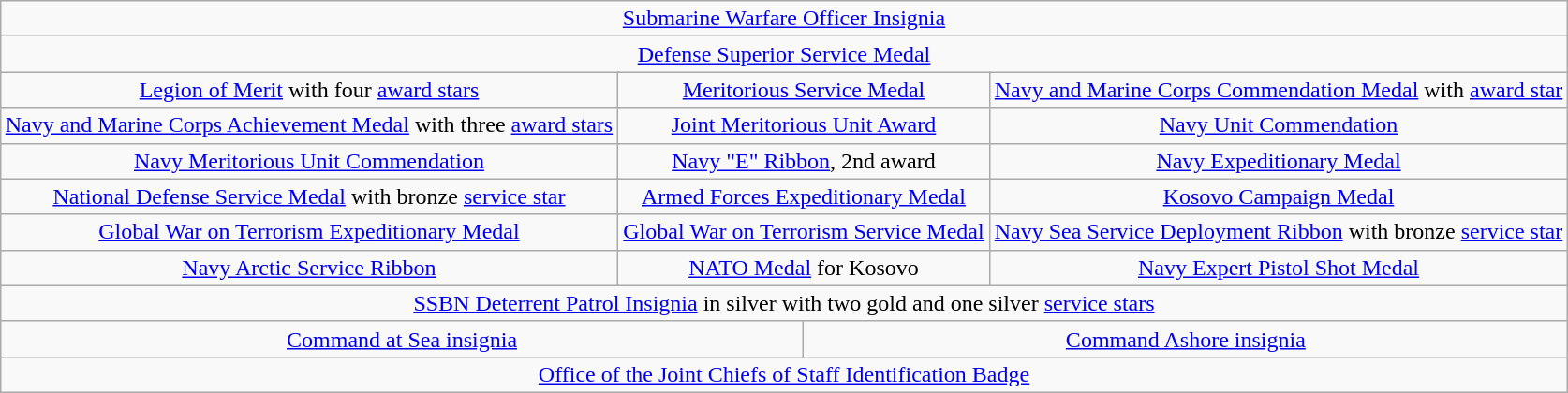<table class="wikitable" style="margin:1em auto; text-align:center;">
<tr>
<td colspan="6"><a href='#'>Submarine Warfare Officer Insignia</a></td>
</tr>
<tr>
<td colspan="6"><a href='#'>Defense Superior Service Medal</a></td>
</tr>
<tr>
<td colspan="2"><a href='#'>Legion of Merit</a> with four <a href='#'>award stars</a></td>
<td colspan="2"><a href='#'>Meritorious Service Medal</a></td>
<td colspan="2"><a href='#'>Navy and Marine Corps Commendation Medal</a> with <a href='#'>award star</a></td>
</tr>
<tr>
<td colspan="2"><a href='#'>Navy and Marine Corps Achievement Medal</a> with three <a href='#'>award stars</a></td>
<td colspan="2"><a href='#'>Joint Meritorious Unit Award</a></td>
<td colspan="2"><a href='#'>Navy Unit Commendation</a></td>
</tr>
<tr>
<td colspan="2"><a href='#'>Navy Meritorious Unit Commendation</a></td>
<td colspan="2"><a href='#'>Navy "E" Ribbon</a>, 2nd award</td>
<td colspan="2"><a href='#'>Navy Expeditionary Medal</a></td>
</tr>
<tr>
<td colspan="2"><a href='#'>National Defense Service Medal</a> with bronze <a href='#'>service star</a></td>
<td colspan="2"><a href='#'>Armed Forces Expeditionary Medal</a></td>
<td colspan="2"><a href='#'>Kosovo Campaign Medal</a></td>
</tr>
<tr>
<td colspan="2"><a href='#'>Global War on Terrorism Expeditionary Medal</a></td>
<td colspan="2"><a href='#'>Global War on Terrorism Service Medal</a></td>
<td colspan="2"><a href='#'>Navy Sea Service Deployment Ribbon</a> with bronze <a href='#'>service star</a></td>
</tr>
<tr>
<td colspan="2"><a href='#'>Navy Arctic Service Ribbon</a></td>
<td colspan="2"><a href='#'>NATO Medal</a> for Kosovo</td>
<td colspan="2"><a href='#'>Navy Expert Pistol Shot Medal</a></td>
</tr>
<tr>
<td colspan="6"><a href='#'>SSBN Deterrent Patrol Insignia</a> in silver with two gold and one silver <a href='#'>service stars</a></td>
</tr>
<tr>
<td colspan="3"><a href='#'>Command at Sea insignia</a></td>
<td colspan="3"><a href='#'>Command Ashore insignia</a></td>
</tr>
<tr>
<td colspan="6"><a href='#'>Office of the Joint Chiefs of Staff Identification Badge</a></td>
</tr>
</table>
